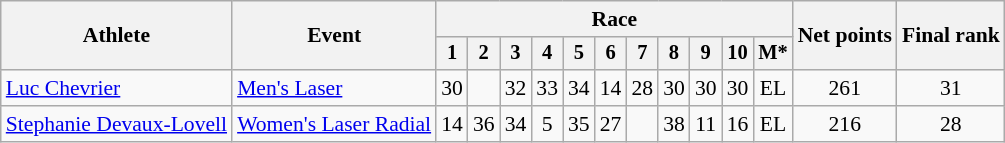<table class="wikitable" style="font-size:90%">
<tr>
<th rowspan="2">Athlete</th>
<th rowspan="2">Event</th>
<th colspan=11>Race</th>
<th rowspan=2>Net points</th>
<th rowspan=2>Final rank</th>
</tr>
<tr style="font-size:95%">
<th>1</th>
<th>2</th>
<th>3</th>
<th>4</th>
<th>5</th>
<th>6</th>
<th>7</th>
<th>8</th>
<th>9</th>
<th>10</th>
<th>M*</th>
</tr>
<tr align=center>
<td align=left><a href='#'>Luc Chevrier</a></td>
<td align=left><a href='#'>Men's Laser</a></td>
<td>30</td>
<td></td>
<td>32</td>
<td>33</td>
<td>34</td>
<td>14</td>
<td>28</td>
<td>30</td>
<td>30</td>
<td>30</td>
<td>EL</td>
<td>261</td>
<td>31</td>
</tr>
<tr align=center>
<td align=left><a href='#'>Stephanie Devaux-Lovell</a></td>
<td align=left><a href='#'>Women's Laser Radial</a></td>
<td>14</td>
<td>36</td>
<td>34</td>
<td>5</td>
<td>35</td>
<td>27</td>
<td></td>
<td>38</td>
<td>11</td>
<td>16</td>
<td>EL</td>
<td>216</td>
<td>28</td>
</tr>
</table>
